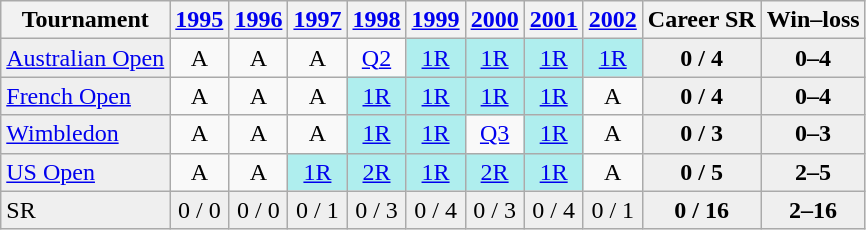<table class="wikitable">
<tr>
<th>Tournament</th>
<th><a href='#'>1995</a></th>
<th><a href='#'>1996</a></th>
<th><a href='#'>1997</a></th>
<th><a href='#'>1998</a></th>
<th><a href='#'>1999</a></th>
<th><a href='#'>2000</a></th>
<th><a href='#'>2001</a></th>
<th><a href='#'>2002</a></th>
<th>Career SR</th>
<th>Win–loss</th>
</tr>
<tr>
<td style="background:#EFEFEF;"><a href='#'>Australian Open</a></td>
<td align="center">A</td>
<td align="center">A</td>
<td align="center">A</td>
<td align="center"><a href='#'>Q2</a></td>
<td align="center" style="background:#afeeee;"><a href='#'>1R</a></td>
<td align="center" style="background:#afeeee;"><a href='#'>1R</a></td>
<td align="center" style="background:#afeeee;"><a href='#'>1R</a></td>
<td align="center" style="background:#afeeee;"><a href='#'>1R</a></td>
<td align="center" style="background:#EFEFEF;"><strong>0 / 4</strong></td>
<td align="center" style="background:#EFEFEF;"><strong>0–4</strong></td>
</tr>
<tr>
<td style="background:#EFEFEF;"><a href='#'>French Open</a></td>
<td align="center">A</td>
<td align="center">A</td>
<td align="center">A</td>
<td align="center" style="background:#afeeee;"><a href='#'>1R</a></td>
<td align="center" style="background:#afeeee;"><a href='#'>1R</a></td>
<td align="center" style="background:#afeeee;"><a href='#'>1R</a></td>
<td align="center" style="background:#afeeee;"><a href='#'>1R</a></td>
<td align="center">A</td>
<td align="center" style="background:#EFEFEF;"><strong>0 / 4</strong></td>
<td align="center" style="background:#EFEFEF;"><strong>0–4</strong></td>
</tr>
<tr>
<td style="background:#EFEFEF;"><a href='#'>Wimbledon</a></td>
<td align="center">A</td>
<td align="center">A</td>
<td align="center">A</td>
<td align="center" style="background:#afeeee;"><a href='#'>1R</a></td>
<td align="center" style="background:#afeeee;"><a href='#'>1R</a></td>
<td align="center"><a href='#'>Q3</a></td>
<td align="center" style="background:#afeeee;"><a href='#'>1R</a></td>
<td align="center">A</td>
<td align="center" style="background:#EFEFEF;"><strong>0 / 3</strong></td>
<td align="center" style="background:#EFEFEF;"><strong>0–3</strong></td>
</tr>
<tr>
<td style="background:#EFEFEF;"><a href='#'>US Open</a></td>
<td align="center">A</td>
<td align="center">A</td>
<td align="center" style="background:#afeeee;"><a href='#'>1R</a></td>
<td align="center" style="background:#afeeee;"><a href='#'>2R</a></td>
<td align="center" style="background:#afeeee;"><a href='#'>1R</a></td>
<td align="center" style="background:#afeeee;"><a href='#'>2R</a></td>
<td align="center" style="background:#afeeee;"><a href='#'>1R</a></td>
<td align="center">A</td>
<td align="center" style="background:#EFEFEF;"><strong>0 / 5</strong></td>
<td align="center" style="background:#EFEFEF;"><strong>2–5</strong></td>
</tr>
<tr>
<td style="background:#EFEFEF;">SR</td>
<td align="center" style="background:#EFEFEF;">0 / 0</td>
<td align="center" style="background:#EFEFEF;">0 / 0</td>
<td align="center" style="background:#EFEFEF;">0 / 1</td>
<td align="center" style="background:#EFEFEF;">0 / 3</td>
<td align="center" style="background:#EFEFEF;">0 / 4</td>
<td align="center" style="background:#EFEFEF;">0 / 3</td>
<td align="center" style="background:#EFEFEF;">0 / 4</td>
<td align="center" style="background:#EFEFEF;">0 / 1</td>
<td align="center" style="background:#EFEFEF;"><strong>0 / 16</strong></td>
<td align="center" style="background:#EFEFEF;"><strong>2–16</strong></td>
</tr>
</table>
